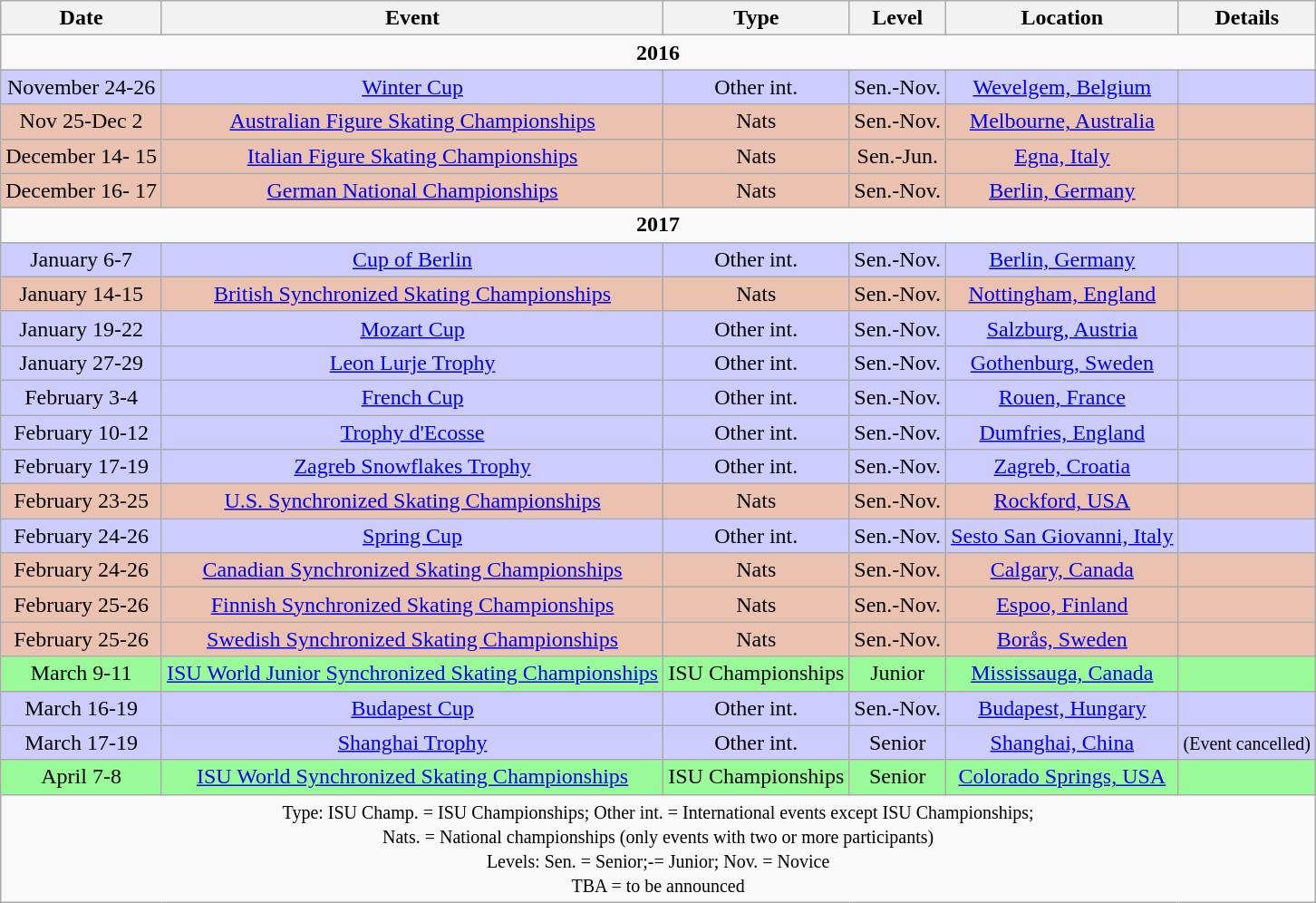<table class="wikitable" style="text-align:center">
<tr>
<th>Date</th>
<th>Event</th>
<th>Type</th>
<th>Level</th>
<th>Location</th>
<th>Details</th>
</tr>
<tr>
<td colspan="6" align="center"><strong>2016</strong></td>
</tr>
<tr bgcolor="CCCCFF">
<td>November 24-26</td>
<td align="center"><a href='#'>Winter Cup</a></td>
<td>Other int.</td>
<td>Sen.-Nov.</td>
<td><a href='#'>Wevelgem, Belgium</a></td>
<td></td>
</tr>
<tr bgcolor="#EBC2AF">
<td>Nov 25-Dec 2</td>
<td><a href='#'>Australian Figure Skating Championships</a></td>
<td>Nats</td>
<td>Sen.-Nov.</td>
<td><a href='#'>Melbourne, Australia</a></td>
<td></td>
</tr>
<tr bgcolor="#EBC2AF">
<td>December 14- 15</td>
<td><a href='#'>Italian Figure Skating Championships</a></td>
<td>Nats</td>
<td>Sen.-Jun.</td>
<td><a href='#'>Egna, Italy</a></td>
<td></td>
</tr>
<tr bgcolor="#EBC2AF">
<td>December 16- 17</td>
<td><a href='#'>German National Championships</a></td>
<td>Nats</td>
<td>Sen.-Nov.</td>
<td><a href='#'>Berlin, Germany</a></td>
<td></td>
</tr>
<tr>
<td colspan="6" align="center"><strong>2017</strong></td>
</tr>
<tr bgcolor="CCCCFF">
<td>January 6-7</td>
<td align="center"><a href='#'>Cup of Berlin</a></td>
<td>Other int.</td>
<td>Sen.-Nov.</td>
<td><a href='#'>Berlin, Germany</a></td>
<td></td>
</tr>
<tr bgcolor="#EBC2AF">
<td>January 14-15</td>
<td><a href='#'>British Synchronized Skating Championships</a></td>
<td>Nats</td>
<td>Sen.-Nov.</td>
<td><a href='#'>Nottingham, England</a></td>
<td></td>
</tr>
<tr bgcolor="CCCCFF">
<td>January 19-22</td>
<td align="center"><a href='#'>Mozart Cup</a></td>
<td>Other int.</td>
<td>Sen.-Nov.</td>
<td><a href='#'>Salzburg, Austria</a></td>
<td></td>
</tr>
<tr bgcolor="CCCCFF">
<td>January 27-29</td>
<td align="center"><a href='#'>Leon Lurje Trophy</a></td>
<td>Other int.</td>
<td>Sen.-Nov.</td>
<td><a href='#'>Gothenburg, Sweden</a></td>
<td></td>
</tr>
<tr bgcolor="CCCCFF">
<td>February 3-4</td>
<td align="center"><a href='#'>French Cup</a></td>
<td>Other int.</td>
<td>Sen.-Nov.</td>
<td><a href='#'>Rouen, France</a></td>
<td></td>
</tr>
<tr bgcolor="CCCCFF">
<td>February 10-12</td>
<td align="center"><a href='#'>Trophy d'Ecosse</a></td>
<td>Other int.</td>
<td>Sen.-Nov.</td>
<td><a href='#'>Dumfries, England</a></td>
<td></td>
</tr>
<tr bgcolor="CCCCFF">
<td>February 17-19</td>
<td align="center"><a href='#'>Zagreb Snowflakes Trophy</a></td>
<td>Other int.</td>
<td>Sen.-Nov.</td>
<td><a href='#'>Zagreb, Croatia</a></td>
<td></td>
</tr>
<tr bgcolor="#EBC2AF">
<td>February 23-25</td>
<td><a href='#'>U.S. Synchronized Skating Championships</a></td>
<td>Nats</td>
<td>Sen.-Nov.</td>
<td><a href='#'>Rockford, USA</a></td>
<td></td>
</tr>
<tr bgcolor="CCCCFF">
<td>February 24-26</td>
<td align="center"><a href='#'>Spring Cup</a></td>
<td>Other int.</td>
<td>Sen.-Nov.</td>
<td><a href='#'>Sesto San Giovanni, Italy</a></td>
<td></td>
</tr>
<tr bgcolor="#EBC2AF">
<td>February 24-26</td>
<td><a href='#'>Canadian Synchronized Skating Championships</a></td>
<td>Nats</td>
<td>Sen.-Nov.</td>
<td><a href='#'>Calgary, Canada</a></td>
<td></td>
</tr>
<tr bgcolor="#EBC2AF">
<td>February 25-26</td>
<td align="center"><a href='#'>Finnish Synchronized Skating Championships</a></td>
<td>Nats</td>
<td>Sen.-Nov.</td>
<td><a href='#'>Espoo, Finland</a></td>
<td></td>
</tr>
<tr bgcolor="#EBC2AF">
<td>February 25-26</td>
<td><a href='#'>Swedish Synchronized Skating Championships</a></td>
<td>Nats</td>
<td>Sen.-Nov.</td>
<td><a href='#'>Borås, Sweden</a></td>
<td></td>
</tr>
<tr bgcolor="98FB98">
<td>March 9-11</td>
<td align="center"><a href='#'>ISU World Junior Synchronized Skating Championships</a></td>
<td>ISU Championships</td>
<td>Junior</td>
<td><a href='#'>Mississauga, Canada</a></td>
<td></td>
</tr>
<tr bgcolor="CCCCFF">
<td>March 16-19</td>
<td align="center"><a href='#'>Budapest Cup</a></td>
<td>Other int.</td>
<td>Sen.-Nov.</td>
<td><a href='#'>Budapest, Hungary</a></td>
<td></td>
</tr>
<tr bgcolor="CCCCFF">
<td>March 17-19</td>
<td align="center"><a href='#'>Shanghai Trophy</a></td>
<td>Other int.</td>
<td>Senior</td>
<td><a href='#'>Shanghai, China</a></td>
<td><small>(Event cancelled)</small></td>
</tr>
<tr bgcolor="98FB98">
<td>April 7-8</td>
<td align="center"><a href='#'>ISU World Synchronized Skating Championships</a></td>
<td>ISU Championships</td>
<td>Senior</td>
<td><a href='#'>Colorado Springs, USA</a></td>
<td></td>
</tr>
<tr>
<td colspan="6" align="center"><small>Type: ISU Champ. = ISU Championships; Other int. = International events except ISU Championships; <br> Nats. = National championships (only events with two or more participants)</small> <small><br> Levels: Sen. = Senior;-= Junior; Nov. = Novice<br>TBA = to be announced</small></td>
</tr>
</table>
